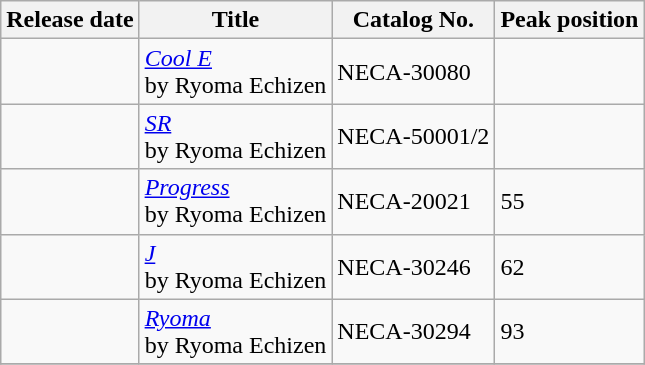<table class="wikitable">
<tr>
<th>Release date</th>
<th>Title</th>
<th>Catalog No.</th>
<th>Peak position</th>
</tr>
<tr>
<td></td>
<td><em><a href='#'>Cool E</a></em><br>by Ryoma Echizen</td>
<td>NECA-30080</td>
<td> </td>
</tr>
<tr>
<td></td>
<td><em><a href='#'>SR</a></em>  <br>by Ryoma Echizen</td>
<td>NECA-50001/2</td>
<td> </td>
</tr>
<tr>
<td></td>
<td><em><a href='#'>Progress</a></em> <br>by Ryoma Echizen</td>
<td>NECA-20021</td>
<td>55</td>
</tr>
<tr>
<td></td>
<td><em><a href='#'>J</a></em> <br>by Ryoma Echizen</td>
<td>NECA-30246</td>
<td>62</td>
</tr>
<tr>
<td></td>
<td><em><a href='#'>Ryoma</a></em> <br>by Ryoma Echizen</td>
<td>NECA-30294</td>
<td>93</td>
</tr>
<tr>
</tr>
</table>
